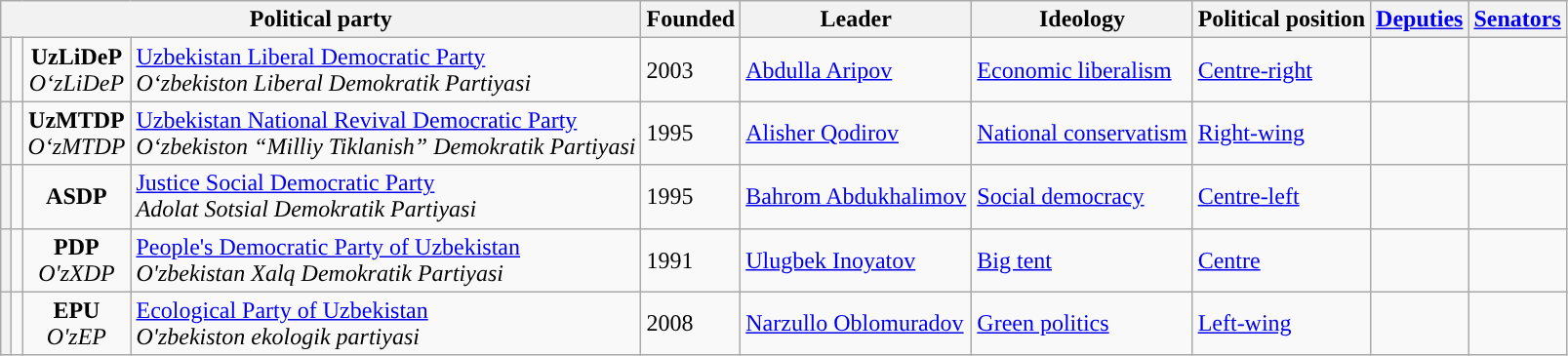<table class="wikitable sortable">
<tr ">
<th colspan=4>Political party</th>
<th>Founded</th>
<th>Leader</th>
<th>Ideology</th>
<th>Political position</th>
<th><a href='#'>Deputies</a></th>
<th><a href='#'>Senators</a></th>
</tr>
<tr>
<th style="background-color: "></th>
<td></td>
<td align=center><strong>UzLiDeP</strong><br><em>OʻzLiDeP</em></td>
<td><a href='#'>Uzbekistan Liberal Democratic Party</a><br><em>Oʻzbekiston Liberal Demokratik Partiyasi</em></td>
<td>2003</td>
<td><a href='#'>Abdulla Aripov</a></td>
<td><a href='#'>Economic liberalism</a></td>
<td><a href='#'>Centre-right</a></td>
<td></td>
<td></td>
</tr>
<tr>
<th style="background-color: "></th>
<td></td>
<td align=center><strong>UzMTDP</strong><br><em>OʻzMTDP</em></td>
<td><a href='#'>Uzbekistan National Revival Democratic Party</a><br><em>Oʻzbekiston “Milliy Tiklanish” Demokratik Partiyasi</em></td>
<td>1995</td>
<td><a href='#'>Alisher Qodirov</a></td>
<td><a href='#'>National conservatism</a></td>
<td><a href='#'>Right-wing</a></td>
<td></td>
<td></td>
</tr>
<tr>
<th style="background-color: "></th>
<td></td>
<td align=center><strong>ASDP</strong></td>
<td><a href='#'>Justice Social Democratic Party</a><br><em>Adolat Sotsial Demokratik Partiyasi</em></td>
<td>1995</td>
<td><a href='#'>Bahrom Abdukhalimov</a></td>
<td><a href='#'>Social democracy</a></td>
<td><a href='#'>Centre-left</a></td>
<td></td>
<td></td>
</tr>
<tr>
<th style="background-color: "></th>
<td></td>
<td align=center><strong>PDP</strong><br><em>O'zXDP</em></td>
<td><a href='#'>People's Democratic Party of Uzbekistan</a><br><em>O'zbekistan Xalq Demokratik Partiyasi</em></td>
<td>1991</td>
<td><a href='#'>Ulugbek Inoyatov</a></td>
<td><a href='#'>Big tent</a></td>
<td><a href='#'>Centre</a></td>
<td></td>
<td></td>
</tr>
<tr>
<th style="background-color: "></th>
<td></td>
<td align=center><strong>EPU</strong><br><em>O'zEP</em></td>
<td><a href='#'>Ecological Party of Uzbekistan</a><br><em>O'zbekiston ekologik partiyasi</em></td>
<td>2008</td>
<td><a href='#'>Narzullo Oblomuradov</a></td>
<td><a href='#'>Green politics</a></td>
<td><a href='#'>Left-wing</a></td>
<td></td>
<td></td>
</tr>
</table>
